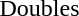<table>
<tr>
<td>Doubles</td>
<td></td>
<td></td>
<td><br></td>
</tr>
<tr>
</tr>
</table>
